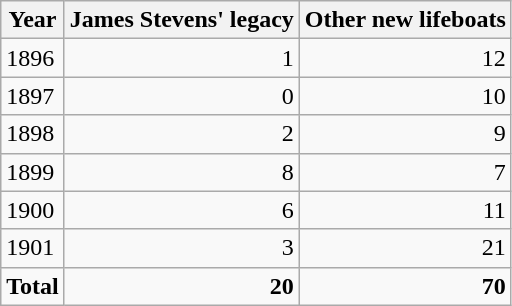<table class="wikitable">
<tr>
<th>Year</th>
<th>James Stevens' legacy</th>
<th>Other new lifeboats</th>
</tr>
<tr>
<td>1896</td>
<td align="right">1</td>
<td align="right">12</td>
</tr>
<tr>
<td>1897</td>
<td align="right">0</td>
<td align="right">10</td>
</tr>
<tr>
<td>1898</td>
<td align="right">2</td>
<td align="right">9</td>
</tr>
<tr>
<td>1899</td>
<td align="right">8</td>
<td align="right">7</td>
</tr>
<tr>
<td>1900</td>
<td align="right">6</td>
<td align="right">11</td>
</tr>
<tr>
<td>1901</td>
<td align="right">3</td>
<td align="right">21</td>
</tr>
<tr>
<td><strong>Total</strong></td>
<td align="right"><strong>20</strong></td>
<td align="right"><strong>70</strong></td>
</tr>
</table>
